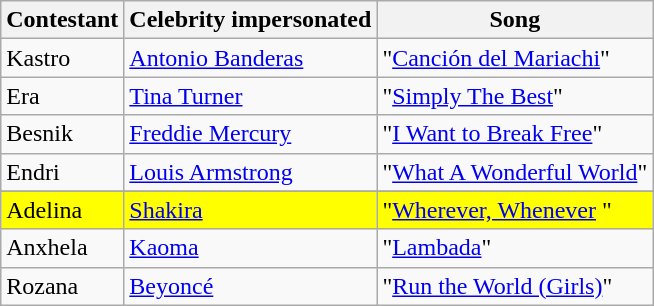<table class="wikitable">
<tr>
<th>Contestant</th>
<th>Celebrity impersonated</th>
<th>Song</th>
</tr>
<tr>
<td>Kastro</td>
<td><a href='#'>Antonio Banderas</a></td>
<td>"<a href='#'>Canción del Mariachi</a>"</td>
</tr>
<tr>
<td>Era</td>
<td><a href='#'>Tina Turner</a></td>
<td>"<a href='#'>Simply The Best</a>"</td>
</tr>
<tr>
<td>Besnik</td>
<td><a href='#'>Freddie Mercury</a></td>
<td>"<a href='#'>I Want to Break Free</a>"</td>
</tr>
<tr>
<td>Endri</td>
<td><a href='#'>Louis Armstrong</a></td>
<td>"<a href='#'>What A Wonderful World</a>"</td>
</tr>
<tr>
</tr>
<tr style="background:yellow">
<td>Adelina</td>
<td><a href='#'>Shakira</a></td>
<td>"<a href='#'>Wherever, Whenever</a> "</td>
</tr>
<tr>
<td>Anxhela</td>
<td><a href='#'>Kaoma</a></td>
<td>"<a href='#'>Lambada</a>"</td>
</tr>
<tr>
<td>Rozana</td>
<td><a href='#'>Beyoncé</a></td>
<td>"<a href='#'>Run the World (Girls)</a>"</td>
</tr>
</table>
